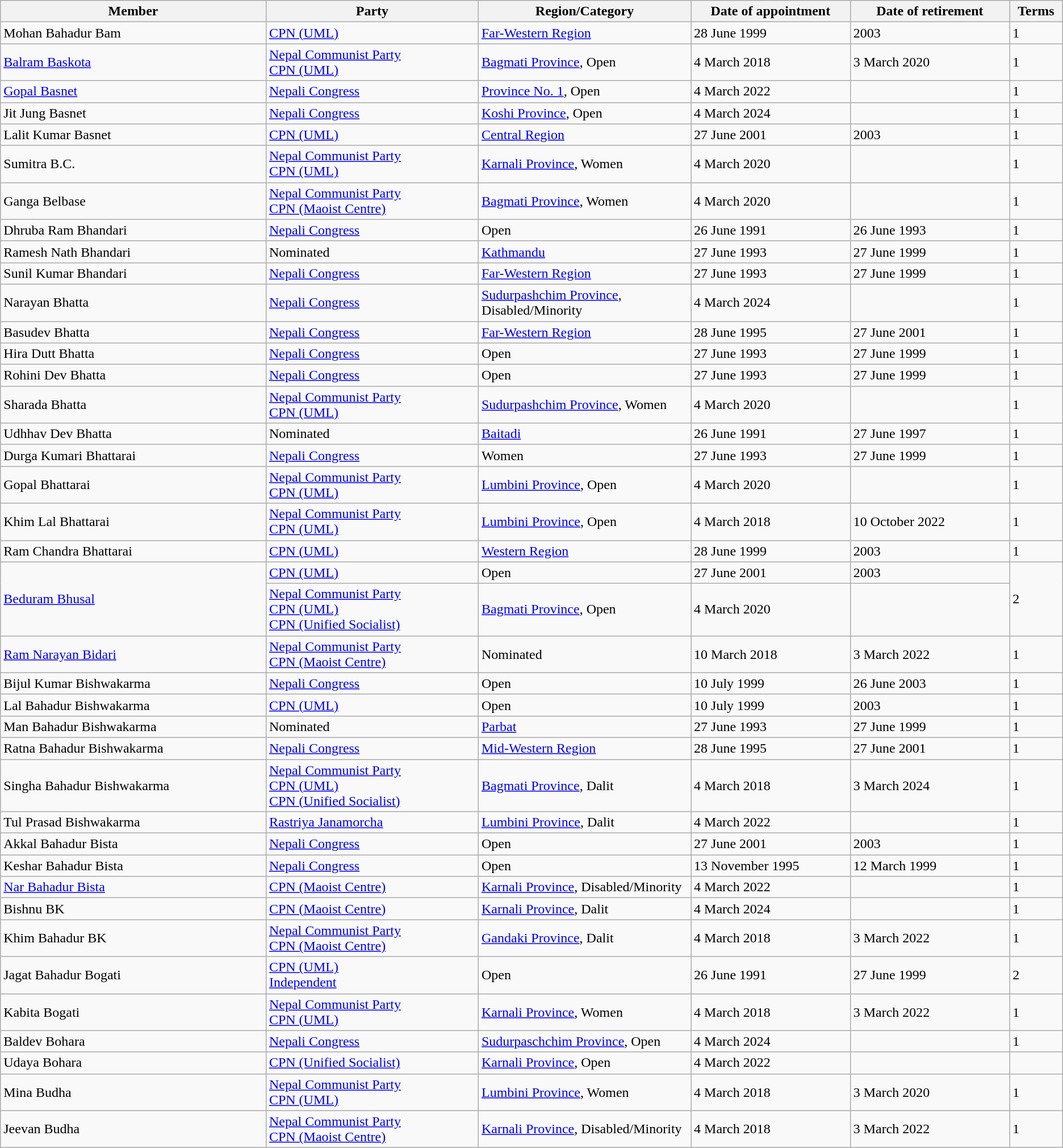<table class="wikitable sortable">
<tr>
<th style="width: 25%;">Member</th>
<th style="width: 20%;">Party</th>
<th style="width: 20%;">Region/Category</th>
<th style="width: 15%;">Date of appointment</th>
<th style="width: 15%;">Date of retirement</th>
<th style="width: 5%;">Terms</th>
</tr>
<tr>
<td>Mohan Bahadur Bam</td>
<td><a href='#'>CPN (UML)</a></td>
<td><a href='#'>Far-Western Region</a></td>
<td>28 June 1999</td>
<td>2003</td>
<td>1</td>
</tr>
<tr>
<td><a href='#'>Balram Baskota</a></td>
<td><a href='#'>Nepal Communist Party</a><br><a href='#'>CPN (UML)</a></td>
<td><a href='#'>Bagmati Province</a>, Open</td>
<td>4 March 2018</td>
<td>3 March 2020</td>
<td>1</td>
</tr>
<tr>
<td><a href='#'>Gopal Basnet</a></td>
<td><a href='#'>Nepali Congress</a></td>
<td><a href='#'>Province No. 1</a>, Open</td>
<td>4 March 2022</td>
<td></td>
<td>1</td>
</tr>
<tr>
<td>Jit Jung Basnet</td>
<td><a href='#'>Nepali Congress</a></td>
<td><a href='#'>Koshi Province</a>, Open</td>
<td>4 March 2024</td>
<td></td>
<td>1</td>
</tr>
<tr>
<td>Lalit Kumar Basnet</td>
<td><a href='#'>CPN (UML)</a></td>
<td><a href='#'>Central Region</a></td>
<td>27 June 2001</td>
<td>2003</td>
<td>1</td>
</tr>
<tr>
<td>Sumitra B.C.</td>
<td><a href='#'>Nepal Communist Party</a><br><a href='#'>CPN (UML)</a></td>
<td><a href='#'>Karnali Province</a>, Women</td>
<td>4 March 2020</td>
<td></td>
<td>1</td>
</tr>
<tr>
<td>Ganga Belbase</td>
<td><a href='#'>Nepal Communist Party</a><br><a href='#'>CPN (Maoist Centre)</a></td>
<td><a href='#'>Bagmati Province</a>, Women</td>
<td>4 March 2020</td>
<td></td>
<td>1</td>
</tr>
<tr>
<td>Dhruba Ram Bhandari</td>
<td><a href='#'>Nepali Congress</a></td>
<td>Open</td>
<td>26 June 1991</td>
<td>26 June 1993</td>
<td>1</td>
</tr>
<tr>
<td>Ramesh Nath Bhandari</td>
<td>Nominated</td>
<td><a href='#'>Kathmandu</a></td>
<td>27 June 1993</td>
<td>27 June 1999</td>
<td>1</td>
</tr>
<tr>
<td>Sunil Kumar Bhandari</td>
<td><a href='#'>Nepali Congress</a></td>
<td><a href='#'>Far-Western Region</a></td>
<td>27 June 1993</td>
<td>27 June 1999</td>
<td>1</td>
</tr>
<tr>
<td>Narayan Bhatta</td>
<td><a href='#'>Nepali Congress</a></td>
<td><a href='#'>Sudurpashchim Province</a>, Disabled/Minority</td>
<td>4 March 2024</td>
<td></td>
<td>1</td>
</tr>
<tr>
<td>Basudev Bhatta</td>
<td><a href='#'>Nepali Congress</a></td>
<td><a href='#'>Far-Western Region</a></td>
<td>28 June 1995</td>
<td>27 June 2001</td>
<td>1</td>
</tr>
<tr>
<td>Hira Dutt Bhatta</td>
<td><a href='#'>Nepali Congress</a></td>
<td>Open</td>
<td>27 June 1993</td>
<td>27 June 1999</td>
<td>1</td>
</tr>
<tr>
<td>Rohini Dev Bhatta</td>
<td><a href='#'>Nepali Congress</a></td>
<td>Open</td>
<td>27 June 1993</td>
<td>27 June 1999</td>
<td>1</td>
</tr>
<tr>
<td>Sharada Bhatta</td>
<td><a href='#'>Nepal Communist Party</a><br><a href='#'>CPN (UML)</a></td>
<td><a href='#'>Sudurpashchim Province</a>, Women</td>
<td>4 March 2020</td>
<td></td>
<td>1</td>
</tr>
<tr>
<td>Udhhav Dev Bhatta</td>
<td>Nominated</td>
<td><a href='#'>Baitadi</a></td>
<td>26 June 1991</td>
<td>27 June 1997</td>
<td>1</td>
</tr>
<tr>
<td>Durga Kumari Bhattarai</td>
<td><a href='#'>Nepali Congress</a></td>
<td>Women</td>
<td>27 June 1993</td>
<td>27 June 1999</td>
<td>1</td>
</tr>
<tr>
<td>Gopal Bhattarai</td>
<td><a href='#'>Nepal Communist Party</a><br><a href='#'>CPN (UML)</a></td>
<td><a href='#'>Lumbini Province</a>, Open</td>
<td>4 March 2020</td>
<td></td>
<td>1</td>
</tr>
<tr>
<td>Khim Lal Bhattarai</td>
<td><a href='#'>Nepal Communist Party</a><br><a href='#'>CPN (UML)</a></td>
<td><a href='#'>Lumbini Province</a>, Open</td>
<td>4 March 2018</td>
<td>10 October 2022</td>
<td>1</td>
</tr>
<tr>
<td>Ram Chandra Bhattarai</td>
<td><a href='#'>CPN (UML)</a></td>
<td><a href='#'>Western Region</a></td>
<td>28 June 1999</td>
<td>2003</td>
<td>1</td>
</tr>
<tr>
<td rowspan="2"><a href='#'>Beduram Bhusal</a></td>
<td><a href='#'>CPN (UML)</a></td>
<td>Open</td>
<td>27 June 2001</td>
<td>2003</td>
<td rowspan="2">2</td>
</tr>
<tr>
<td><a href='#'>Nepal Communist Party</a><br><a href='#'>CPN (UML)</a><br><a href='#'>CPN (Unified Socialist)</a></td>
<td><a href='#'>Bagmati Province</a>, Open</td>
<td>4 March 2020</td>
<td></td>
</tr>
<tr>
<td><a href='#'>Ram Narayan Bidari</a></td>
<td><a href='#'>Nepal Communist Party</a><br><a href='#'>CPN (Maoist Centre)</a></td>
<td>Nominated</td>
<td>10 March 2018</td>
<td>3 March 2022</td>
<td>1</td>
</tr>
<tr>
<td>Bijul Kumar Bishwakarma</td>
<td><a href='#'>Nepali Congress</a></td>
<td>Open</td>
<td>10 July 1999</td>
<td>26 June 2003</td>
<td>1</td>
</tr>
<tr>
<td>Lal Bahadur Bishwakarma</td>
<td><a href='#'>CPN (UML)</a></td>
<td>Open</td>
<td>10 July 1999</td>
<td>2003</td>
<td>1</td>
</tr>
<tr>
<td>Man Bahadur Bishwakarma</td>
<td>Nominated</td>
<td><a href='#'>Parbat</a></td>
<td>27 June 1993</td>
<td>27 June 1999</td>
<td>1</td>
</tr>
<tr>
<td>Ratna Bahadur Bishwakarma</td>
<td><a href='#'>Nepali Congress</a></td>
<td><a href='#'>Mid-Western Region</a></td>
<td>28 June 1995</td>
<td>27 June 2001</td>
<td>1</td>
</tr>
<tr>
<td>Singha Bahadur Bishwakarma</td>
<td><a href='#'>Nepal Communist Party</a><br><a href='#'>CPN (UML)</a><br><a href='#'>CPN (Unified Socialist)</a></td>
<td><a href='#'>Bagmati Province</a>, Dalit</td>
<td>4 March 2018</td>
<td>3 March 2024</td>
<td>1</td>
</tr>
<tr>
<td>Tul Prasad Bishwakarma</td>
<td><a href='#'>Rastriya Janamorcha</a></td>
<td><a href='#'>Lumbini Province</a>, Dalit</td>
<td>4 March 2022</td>
<td></td>
<td>1</td>
</tr>
<tr>
<td>Akkal Bahadur Bista</td>
<td><a href='#'>Nepali Congress</a></td>
<td>Open</td>
<td>27 June 2001</td>
<td>2003</td>
<td>1</td>
</tr>
<tr>
<td>Keshar Bahadur Bista</td>
<td><a href='#'>Nepali Congress</a></td>
<td>Open</td>
<td>13 November 1995</td>
<td>12 March 1999</td>
<td>1</td>
</tr>
<tr>
<td><a href='#'>Nar Bahadur Bista</a></td>
<td><a href='#'>CPN (Maoist Centre)</a></td>
<td><a href='#'>Karnali Province</a>, Disabled/Minority</td>
<td>4 March 2022</td>
<td></td>
<td>1</td>
</tr>
<tr>
<td>Bishnu BK</td>
<td><a href='#'>CPN (Maoist Centre)</a></td>
<td><a href='#'>Karnali Province</a>, Dalit</td>
<td>4 March 2024</td>
<td></td>
<td>1</td>
</tr>
<tr>
<td>Khim Bahadur BK</td>
<td><a href='#'>Nepal Communist Party</a><br><a href='#'>CPN (Maoist Centre)</a></td>
<td><a href='#'>Gandaki Province</a>, Dalit</td>
<td>4 March 2018</td>
<td>3 March 2022</td>
<td>1</td>
</tr>
<tr>
<td>Jagat Bahadur Bogati</td>
<td><a href='#'>CPN (UML)</a><br><a href='#'>Independent</a></td>
<td>Open</td>
<td>26 June 1991</td>
<td>27 June 1999</td>
<td>2</td>
</tr>
<tr>
<td>Kabita Bogati</td>
<td><a href='#'>Nepal Communist Party</a><br><a href='#'>CPN (UML)</a></td>
<td><a href='#'>Karnali Province</a>, Women</td>
<td>4 March 2018</td>
<td>3 March 2022</td>
<td>1</td>
</tr>
<tr>
<td>Baldev Bohara</td>
<td><a href='#'>Nepali Congress</a></td>
<td><a href='#'>Sudurpaschchim Province</a>, Open</td>
<td>4 March 2024</td>
<td></td>
<td>1</td>
</tr>
<tr>
<td>Udaya Bohara</td>
<td><a href='#'>CPN (Unified Socialist)</a></td>
<td><a href='#'>Karnali Province</a>, Open</td>
<td>4 March 2022</td>
<td></td>
<td></td>
</tr>
<tr>
<td>Mina Budha</td>
<td><a href='#'>Nepal Communist Party</a><br><a href='#'>CPN (UML)</a></td>
<td><a href='#'>Lumbini Province</a>, Women</td>
<td>4 March 2018</td>
<td>3 March 2020</td>
<td>1</td>
</tr>
<tr>
<td>Jeevan Budha</td>
<td><a href='#'>Nepal Communist Party</a><br><a href='#'>CPN (Maoist Centre)</a></td>
<td><a href='#'>Karnali Province</a>, Disabled/Minority</td>
<td>4 March 2018</td>
<td>3 March 2022</td>
<td>1</td>
</tr>
</table>
